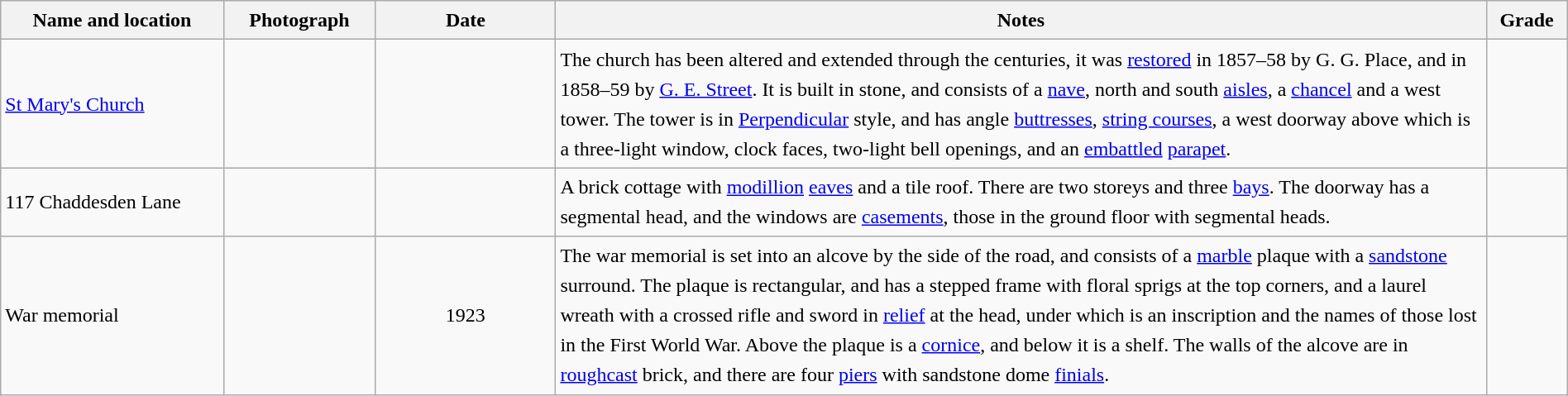<table class="wikitable sortable plainrowheaders" style="width:100%; border:0; text-align:left; line-height:150%;">
<tr>
<th scope="col"  style="width:150px">Name and location</th>
<th scope="col"  style="width:100px" class="unsortable">Photograph</th>
<th scope="col"  style="width:120px">Date</th>
<th scope="col"  style="width:650px" class="unsortable">Notes</th>
<th scope="col"  style="width:50px">Grade</th>
</tr>
<tr>
<td><a href='#'>St Mary's Church</a><br><small></small></td>
<td></td>
<td align="center"></td>
<td>The church has been altered and extended through the centuries, it was <a href='#'>restored</a> in 1857–58 by G. G. Place, and in 1858–59 by <a href='#'>G. E. Street</a>.  It is built in stone, and consists of a <a href='#'>nave</a>, north and south <a href='#'>aisles</a>, a <a href='#'>chancel</a> and a west tower.  The tower is in <a href='#'>Perpendicular</a> style, and has angle <a href='#'>buttresses</a>, <a href='#'>string courses</a>, a west doorway above which is a three-light window, clock faces, two-light bell openings, and an <a href='#'>embattled</a> <a href='#'>parapet</a>.</td>
<td align="center" ></td>
</tr>
<tr>
<td>117 Chaddesden Lane<br><small></small></td>
<td></td>
<td align="center"></td>
<td>A brick cottage with <a href='#'>modillion</a> <a href='#'>eaves</a> and a tile roof.  There are two storeys and three <a href='#'>bays</a>.  The doorway has a segmental head, and the windows are <a href='#'>casements</a>, those in the ground floor with segmental heads.</td>
<td align="center" ></td>
</tr>
<tr>
<td>War memorial<br><small></small></td>
<td></td>
<td align="center">1923</td>
<td>The war memorial is set into an alcove by the side of the road, and consists of a <a href='#'>marble</a> plaque with a <a href='#'>sandstone</a> surround.  The plaque is rectangular, and has a stepped frame with floral sprigs at the top corners, and a laurel wreath with a crossed rifle and sword in <a href='#'>relief</a> at the head, under which is an inscription and the names of those lost in the First World War.  Above the plaque is a <a href='#'>cornice</a>, and below it is a shelf.  The walls of the alcove are in <a href='#'>roughcast</a> brick, and there are four <a href='#'>piers</a> with sandstone dome <a href='#'>finials</a>.</td>
<td align="center" ></td>
</tr>
<tr>
</tr>
</table>
